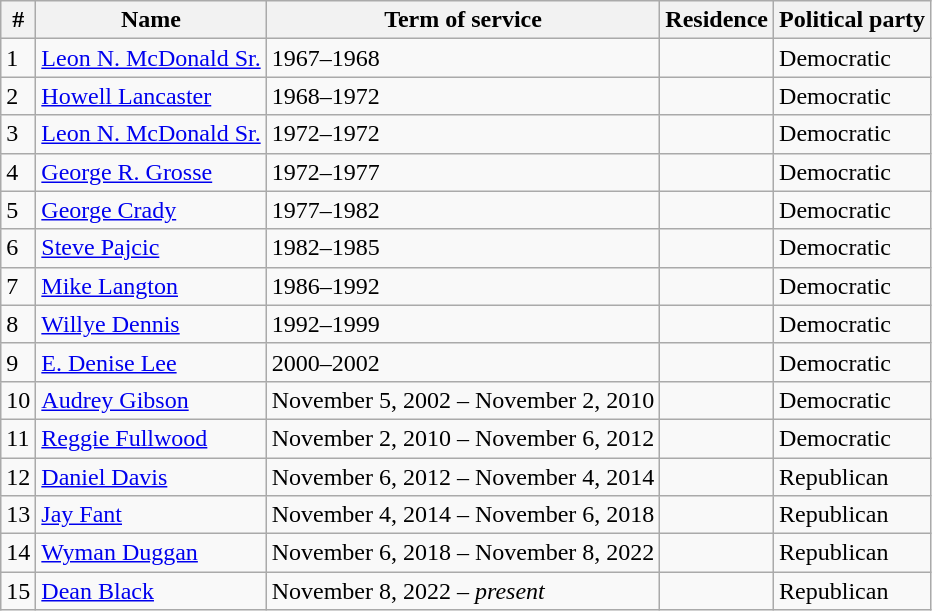<table class="wikitable sortable">
<tr>
<th>#</th>
<th>Name</th>
<th>Term of service</th>
<th>Residence</th>
<th>Political party</th>
</tr>
<tr>
<td>1</td>
<td><a href='#'>Leon N. McDonald Sr.</a></td>
<td>1967–1968</td>
<td></td>
<td>Democratic</td>
</tr>
<tr>
<td>2</td>
<td><a href='#'>Howell Lancaster</a></td>
<td>1968–1972</td>
<td></td>
<td>Democratic</td>
</tr>
<tr>
<td>3</td>
<td><a href='#'>Leon N. McDonald Sr.</a></td>
<td>1972–1972</td>
<td></td>
<td>Democratic</td>
</tr>
<tr>
<td>4</td>
<td><a href='#'>George R. Grosse</a></td>
<td>1972–1977</td>
<td></td>
<td>Democratic</td>
</tr>
<tr>
<td>5</td>
<td><a href='#'>George Crady</a></td>
<td>1977–1982</td>
<td></td>
<td>Democratic</td>
</tr>
<tr>
<td>6</td>
<td><a href='#'>Steve Pajcic</a></td>
<td>1982–1985</td>
<td></td>
<td>Democratic</td>
</tr>
<tr>
<td>7</td>
<td><a href='#'>Mike Langton</a></td>
<td>1986–1992</td>
<td></td>
<td>Democratic</td>
</tr>
<tr>
<td>8</td>
<td><a href='#'>Willye Dennis</a></td>
<td>1992–1999</td>
<td></td>
<td>Democratic</td>
</tr>
<tr>
<td>9</td>
<td><a href='#'>E. Denise Lee</a></td>
<td>2000–2002</td>
<td></td>
<td>Democratic</td>
</tr>
<tr>
<td>10</td>
<td><a href='#'>Audrey Gibson</a></td>
<td>November 5, 2002 – November 2, 2010</td>
<td></td>
<td>Democratic</td>
</tr>
<tr>
<td>11</td>
<td><a href='#'>Reggie Fullwood</a></td>
<td>November 2, 2010 – November 6, 2012</td>
<td></td>
<td>Democratic</td>
</tr>
<tr>
<td>12</td>
<td><a href='#'>Daniel Davis</a></td>
<td>November 6, 2012 – November 4, 2014</td>
<td></td>
<td>Republican</td>
</tr>
<tr>
<td>13</td>
<td><a href='#'>Jay Fant</a></td>
<td>November 4, 2014 – November 6, 2018</td>
<td></td>
<td>Republican</td>
</tr>
<tr>
<td>14</td>
<td><a href='#'>Wyman Duggan</a></td>
<td>November 6, 2018 – November 8, 2022</td>
<td></td>
<td>Republican</td>
</tr>
<tr>
<td>15</td>
<td><a href='#'>Dean Black</a></td>
<td>November 8, 2022 – <em>present</em></td>
<td></td>
<td>Republican</td>
</tr>
</table>
